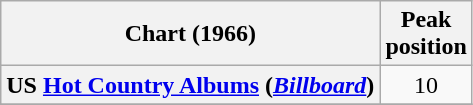<table class="wikitable plainrowheaders" style="text-align:center">
<tr>
<th scope="col">Chart (1966)</th>
<th scope="col">Peak<br>position</th>
</tr>
<tr>
<th scope = "row">US <a href='#'>Hot Country Albums</a> (<em><a href='#'>Billboard</a></em>)</th>
<td>10</td>
</tr>
<tr>
</tr>
</table>
